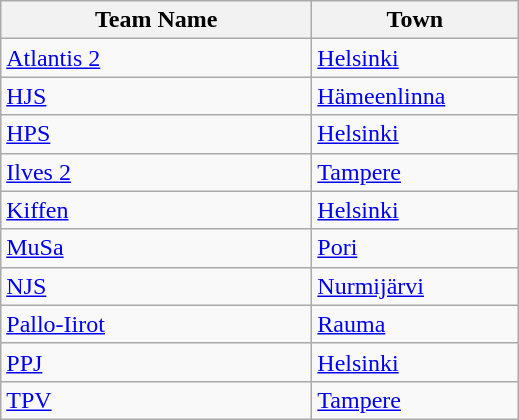<table class="wikitable sortable" style="text-align: left;">
<tr>
<th width=200>Team Name</th>
<th width=130>Town</th>
</tr>
<tr>
<td><a href='#'>Atlantis 2</a></td>
<td><a href='#'>Helsinki</a></td>
</tr>
<tr>
<td><a href='#'>HJS</a></td>
<td><a href='#'>Hämeenlinna</a></td>
</tr>
<tr>
<td><a href='#'>HPS</a></td>
<td><a href='#'>Helsinki</a></td>
</tr>
<tr>
<td><a href='#'>Ilves 2</a></td>
<td><a href='#'>Tampere</a></td>
</tr>
<tr>
<td><a href='#'>Kiffen</a></td>
<td><a href='#'>Helsinki</a></td>
</tr>
<tr>
<td><a href='#'>MuSa</a></td>
<td><a href='#'>Pori</a></td>
</tr>
<tr>
<td><a href='#'>NJS</a></td>
<td><a href='#'>Nurmijärvi</a></td>
</tr>
<tr>
<td><a href='#'>Pallo-Iirot</a></td>
<td><a href='#'>Rauma</a></td>
</tr>
<tr>
<td><a href='#'>PPJ</a></td>
<td><a href='#'>Helsinki</a></td>
</tr>
<tr>
<td><a href='#'>TPV</a></td>
<td><a href='#'>Tampere</a></td>
</tr>
</table>
